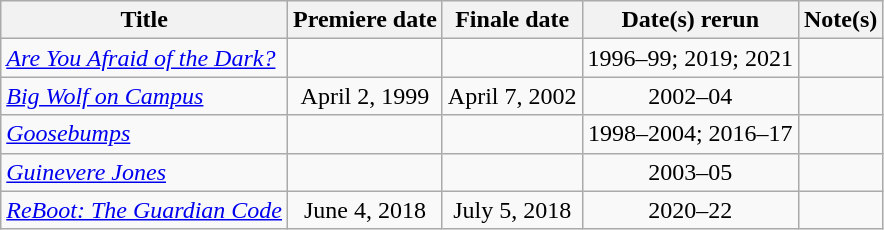<table class="wikitable plainrowheaders sortable" style="text-align:center;">
<tr>
<th scope="col">Title</th>
<th scope="col">Premiere date</th>
<th scope="col">Finale date</th>
<th scope="col">Date(s) rerun</th>
<th class="unsortable">Note(s)</th>
</tr>
<tr>
<td scope="row" style="text-align:left;"><em><a href='#'>Are You Afraid of the Dark?</a></em></td>
<td></td>
<td></td>
<td>1996–99; 2019; 2021</td>
<td></td>
</tr>
<tr>
<td scope="row" style="text-align:left;"><em><a href='#'>Big Wolf on Campus</a></em></td>
<td>April 2, 1999</td>
<td>April 7, 2002</td>
<td>2002–04</td>
<td></td>
</tr>
<tr>
<td scope="row" style="text-align:left;"><em><a href='#'>Goosebumps</a></em></td>
<td></td>
<td></td>
<td>1998–2004; 2016–17</td>
<td></td>
</tr>
<tr>
<td scope="row" style="text-align:left;"><em><a href='#'>Guinevere Jones</a></em></td>
<td></td>
<td></td>
<td>2003–05</td>
<td></td>
</tr>
<tr>
<td scope="row" style="text-align:left;"><em><a href='#'>ReBoot: The Guardian Code</a></em></td>
<td>June 4, 2018</td>
<td>July 5, 2018</td>
<td>2020–22</td>
<td></td>
</tr>
</table>
